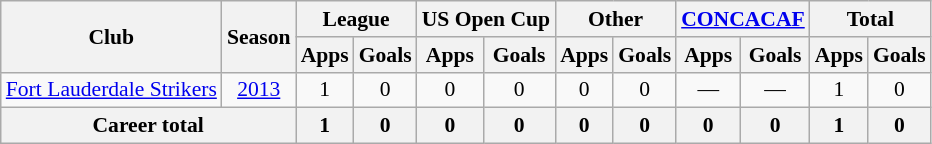<table class="wikitable" style="font-size:90%; text-align:center;">
<tr>
<th rowspan="2">Club</th>
<th rowspan="2">Season</th>
<th colspan="2">League</th>
<th colspan="2">US Open Cup</th>
<th colspan="2">Other</th>
<th colspan="2"><a href='#'>CONCACAF</a></th>
<th colspan="2">Total</th>
</tr>
<tr>
<th>Apps</th>
<th>Goals</th>
<th>Apps</th>
<th>Goals</th>
<th>Apps</th>
<th>Goals</th>
<th>Apps</th>
<th>Goals</th>
<th>Apps</th>
<th>Goals</th>
</tr>
<tr>
<td rowspan="1"><a href='#'>Fort Lauderdale Strikers</a></td>
<td><a href='#'>2013</a></td>
<td>1</td>
<td>0</td>
<td>0</td>
<td>0</td>
<td>0</td>
<td>0</td>
<td>—</td>
<td>—</td>
<td>1</td>
<td>0</td>
</tr>
<tr>
<th colspan="2">Career total</th>
<th>1</th>
<th>0</th>
<th>0</th>
<th>0</th>
<th>0</th>
<th>0</th>
<th>0</th>
<th>0</th>
<th>1</th>
<th>0</th>
</tr>
</table>
